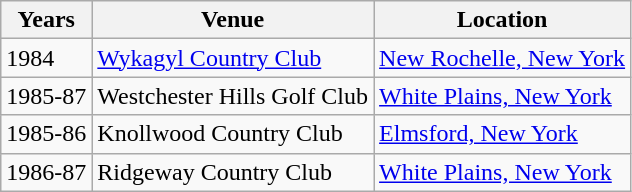<table class=wikitable>
<tr>
<th>Years</th>
<th>Venue</th>
<th>Location</th>
</tr>
<tr>
<td>1984</td>
<td><a href='#'>Wykagyl Country Club</a></td>
<td><a href='#'>New Rochelle, New York</a></td>
</tr>
<tr>
<td>1985-87</td>
<td>Westchester Hills Golf Club</td>
<td><a href='#'>White Plains, New York</a></td>
</tr>
<tr>
<td>1985-86</td>
<td>Knollwood Country Club</td>
<td><a href='#'>Elmsford, New York</a></td>
</tr>
<tr>
<td>1986-87</td>
<td>Ridgeway Country Club</td>
<td><a href='#'>White Plains, New York</a></td>
</tr>
</table>
